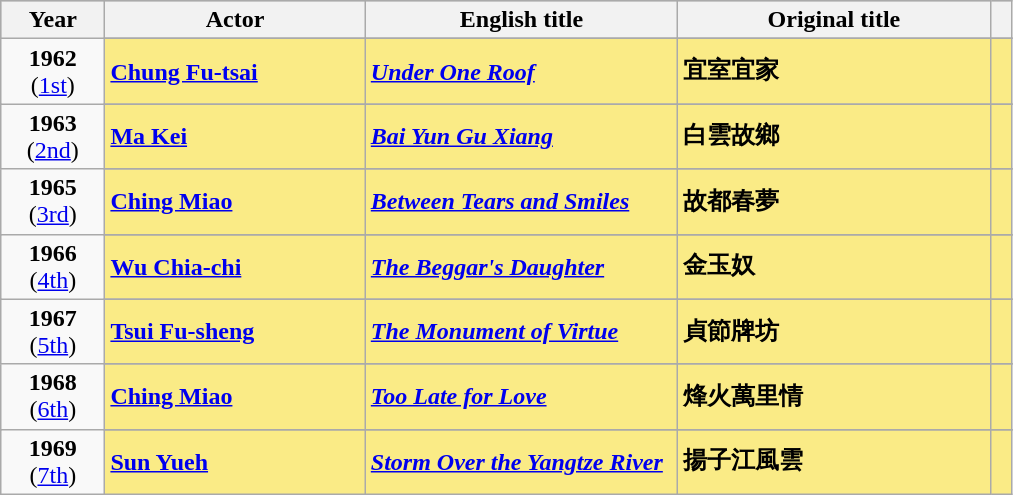<table class="wikitable">
<tr style="background:#bebebe;">
<th style="width:10%;">Year</th>
<th style="width:25%;">Actor</th>
<th style="width:30%;">English title</th>
<th style="width:30%;">Original title</th>
<th style="width:2%;"></th>
</tr>
<tr>
<td rowspan="2" style="text-align:center"><strong>1962</strong><br>(<a href='#'>1st</a>)</td>
</tr>
<tr style="background:#FAEB86">
<td><strong><a href='#'>Chung Fu-tsai</a></strong></td>
<td><strong><em><a href='#'>Under One Roof</a></em></strong></td>
<td><strong>宜室宜家</strong></td>
<td></td>
</tr>
<tr>
<td rowspan="2" style="text-align:center"><strong>1963</strong><br>(<a href='#'>2nd</a>)</td>
</tr>
<tr style="background:#FAEB86">
<td><strong><a href='#'>Ma Kei</a></strong></td>
<td><strong><em><a href='#'>Bai Yun Gu Xiang</a></em></strong></td>
<td><strong>白雲故鄉</strong></td>
<td></td>
</tr>
<tr>
<td rowspan="2" style="text-align:center"><strong>1965</strong><br>(<a href='#'>3rd</a>)</td>
</tr>
<tr style="background:#FAEB86">
<td><strong><a href='#'>Ching Miao</a></strong></td>
<td><strong><em><a href='#'>Between Tears and Smiles</a></em></strong></td>
<td><strong>故都春夢</strong></td>
<td></td>
</tr>
<tr>
<td rowspan="2" style="text-align:center"><strong>1966</strong><br>(<a href='#'>4th</a>)</td>
</tr>
<tr style="background:#FAEB86">
<td><strong><a href='#'>Wu Chia-chi</a></strong></td>
<td><strong><em><a href='#'>The Beggar's Daughter</a></em></strong></td>
<td><strong>金玉奴</strong></td>
<td></td>
</tr>
<tr>
<td rowspan="2" style="text-align:center"><strong>1967</strong><br>(<a href='#'>5th</a>)</td>
</tr>
<tr style="background:#FAEB86">
<td><strong><a href='#'>Tsui Fu-sheng</a></strong></td>
<td><strong><em><a href='#'>The Monument of Virtue</a></em></strong></td>
<td><strong>貞節牌坊</strong></td>
<td></td>
</tr>
<tr>
<td rowspan="2" style="text-align:center"><strong>1968</strong><br>(<a href='#'>6th</a>)</td>
</tr>
<tr style="background:#FAEB86">
<td><strong><a href='#'>Ching Miao</a></strong></td>
<td><strong><em><a href='#'>Too Late for Love</a></em></strong></td>
<td><strong>烽火萬里情</strong></td>
<td></td>
</tr>
<tr>
<td rowspan="2" style="text-align:center"><strong>1969</strong><br>(<a href='#'>7th</a>)</td>
</tr>
<tr style="background:#FAEB86">
<td><strong><a href='#'>Sun Yueh</a></strong></td>
<td><strong><em><a href='#'>Storm Over the Yangtze River</a></em></strong></td>
<td><strong>揚子江風雲</strong></td>
<td></td>
</tr>
</table>
